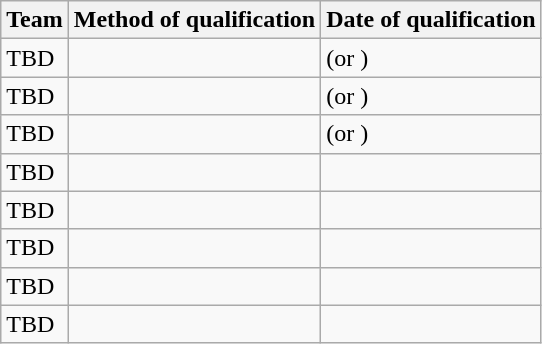<table class="wikitable sortable">
<tr>
<th>Team</th>
<th>Method of qualification</th>
<th>Date of qualification</th>
</tr>
<tr>
<td> TBD</td>
<td></td>
<td> (or )</td>
</tr>
<tr>
<td> TBD</td>
<td></td>
<td> (or )</td>
</tr>
<tr>
<td> TBD</td>
<td></td>
<td> (or )</td>
</tr>
<tr>
<td> TBD</td>
<td></td>
<td></td>
</tr>
<tr>
<td> TBD</td>
<td></td>
<td></td>
</tr>
<tr>
<td> TBD</td>
<td></td>
<td></td>
</tr>
<tr>
<td> TBD</td>
<td></td>
<td></td>
</tr>
<tr>
<td> TBD</td>
<td></td>
<td></td>
</tr>
</table>
